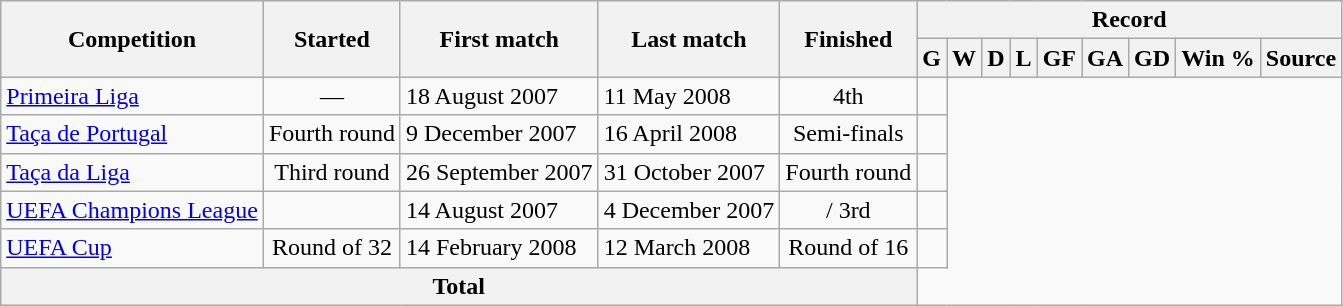<table class="wikitable" style="text-align: center">
<tr>
<th rowspan="2">Competition</th>
<th rowspan="2">Started</th>
<th rowspan="2">First match</th>
<th rowspan="2">Last match</th>
<th rowspan="2">Finished</th>
<th colspan="9">Record</th>
</tr>
<tr>
<th>G</th>
<th>W</th>
<th>D</th>
<th>L</th>
<th>GF</th>
<th>GA</th>
<th>GD</th>
<th>Win %</th>
<th>Source</th>
</tr>
<tr>
<td align=left><a href='#'>Primeira Liga</a></td>
<td>—</td>
<td align=left>18 August 2007</td>
<td align=left>11 May 2008</td>
<td>4th<br></td>
<td align=left></td>
</tr>
<tr>
<td align=left><a href='#'>Taça de Portugal</a></td>
<td>Fourth round</td>
<td align=left>9 December 2007</td>
<td align=left>16 April 2008</td>
<td>Semi-finals<br></td>
<td align=left></td>
</tr>
<tr>
<td align=left><a href='#'>Taça da Liga</a></td>
<td>Third round</td>
<td align=left>26 September 2007</td>
<td align=left>31 October 2007</td>
<td>Fourth round<br></td>
<td align=left></td>
</tr>
<tr>
<td align=left><a href='#'>UEFA Champions League</a></td>
<td></td>
<td align=left>14 August 2007</td>
<td align=left>4 December 2007</td>
<td> / 3rd<br></td>
<td align=left></td>
</tr>
<tr>
<td align=left><a href='#'>UEFA Cup</a></td>
<td>Round of 32</td>
<td align=left>14 February 2008</td>
<td align=left>12 March 2008</td>
<td>Round of 16<br></td>
<td align=left></td>
</tr>
<tr>
<th colspan="5">Total<br></th>
</tr>
</table>
